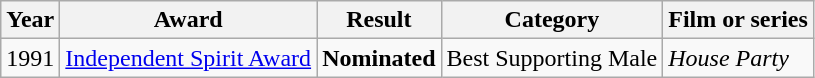<table class="wikitable">
<tr>
<th>Year</th>
<th>Award</th>
<th>Result</th>
<th>Category</th>
<th>Film or series</th>
</tr>
<tr>
<td>1991</td>
<td><a href='#'>Independent Spirit Award</a></td>
<td><strong>Nominated</strong></td>
<td>Best Supporting Male</td>
<td><em>House Party</em></td>
</tr>
</table>
